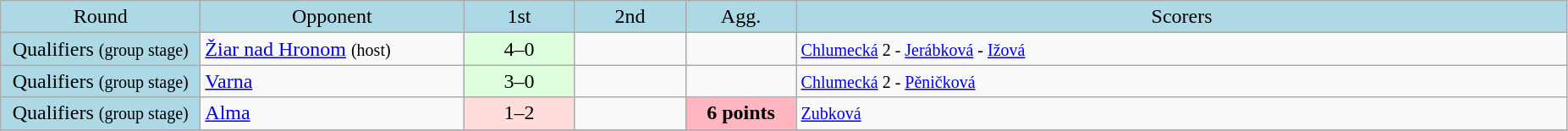<table class="wikitable" style="text-align:center">
<tr bgcolor=lightblue>
<td width=150px>Round</td>
<td width=200px>Opponent</td>
<td width=80px>1st</td>
<td width=80px>2nd</td>
<td width=80px>Agg.</td>
<td width=600px>Scorers</td>
</tr>
<tr>
<td bgcolor=lightblue>Qualifiers <small>(group stage)</small></td>
<td align=left> <a href='#'>Žiar nad Hronom</a> <small>(host)</small></td>
<td bgcolor="#ddffdd">4–0</td>
<td></td>
<td></td>
<td align=left><small><a href='#'>Chlumecká</a> 2 - <a href='#'>Jerábková</a> - <a href='#'>Ižová</a></small></td>
</tr>
<tr>
<td bgcolor=lightblue>Qualifiers <small>(group stage)</small></td>
<td align=left> <a href='#'>Varna</a></td>
<td bgcolor="#ddffdd">3–0</td>
<td></td>
<td></td>
<td align=left><small><a href='#'>Chlumecká</a> 2 - <a href='#'>Pěničková</a></small></td>
</tr>
<tr>
<td bgcolor=lightblue>Qualifiers <small>(group stage)</small></td>
<td align=left> <a href='#'>Alma</a></td>
<td bgcolor="#ffdddd">1–2</td>
<td></td>
<td bgcolor=lightpink><strong>6 points</strong></td>
<td align=left><small><a href='#'>Zubková</a></small></td>
</tr>
<tr>
</tr>
</table>
